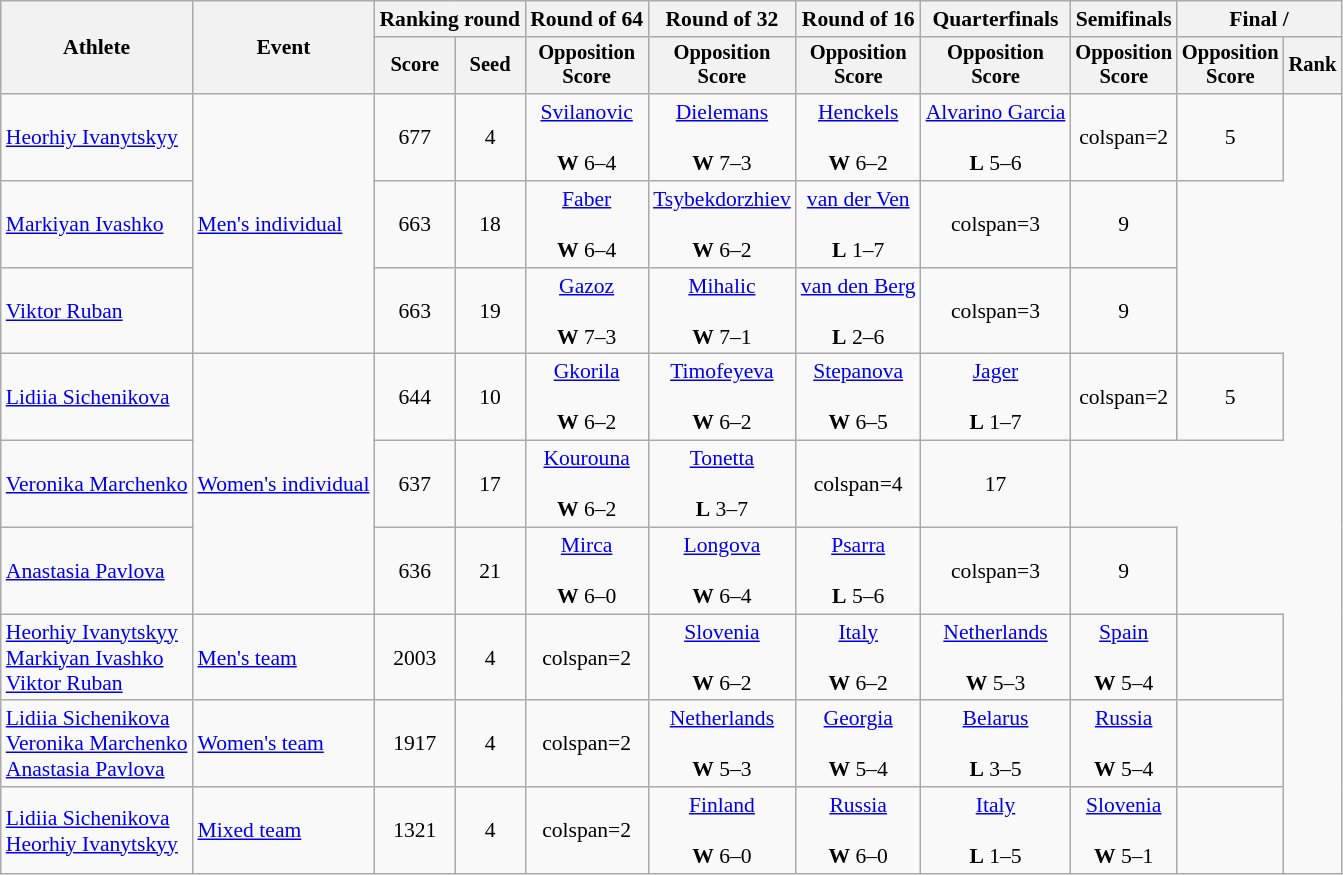<table class="wikitable" style="font-size:90%">
<tr>
<th rowspan=2>Athlete</th>
<th rowspan=2>Event</th>
<th colspan=2>Ranking round</th>
<th>Round of 64</th>
<th>Round of 32</th>
<th>Round of 16</th>
<th>Quarterfinals</th>
<th>Semifinals</th>
<th colspan=2>Final / </th>
</tr>
<tr style="font-size:95%">
<th>Score</th>
<th>Seed</th>
<th>Opposition<br>Score</th>
<th>Opposition<br>Score</th>
<th>Opposition<br>Score</th>
<th>Opposition<br>Score</th>
<th>Opposition<br>Score</th>
<th>Opposition<br>Score</th>
<th>Rank</th>
</tr>
<tr align=center>
<td align=left><a href='#'>Heorhiy Ivanytskyy</a></td>
<td style="text-align:left;" rowspan="3"><a href='#'>Men's individual</a></td>
<td>677</td>
<td>4</td>
<td><a href='#'>Svilanovic</a><br><br><strong>W</strong> 6–4</td>
<td><a href='#'>Dielemans</a><br><br><strong>W</strong> 7–3</td>
<td><a href='#'>Henckels</a><br><br><strong>W</strong> 6–2</td>
<td><a href='#'>Alvarino Garcia</a><br><br><strong>L</strong> 5–6</td>
<td>colspan=2 </td>
<td>5</td>
</tr>
<tr align=center>
<td align=left><a href='#'>Markiyan Ivashko</a></td>
<td>663</td>
<td>18</td>
<td><a href='#'>Faber</a><br><br> <strong>W</strong> 6–4</td>
<td><a href='#'>Tsybekdorzhiev</a><br><br> <strong>W</strong> 6–2</td>
<td><a href='#'>van der Ven</a><br><br> <strong>L</strong> 1–7</td>
<td>colspan=3 </td>
<td>9</td>
</tr>
<tr align=center>
<td align=left><a href='#'>Viktor Ruban</a></td>
<td>663</td>
<td>19</td>
<td><a href='#'>Gazoz</a><br><br> <strong>W</strong> 7–3</td>
<td><a href='#'>Mihalic</a><br><br> <strong>W</strong> 7–1</td>
<td><a href='#'>van den Berg</a><br><br> <strong>L</strong> 2–6</td>
<td>colspan=3 </td>
<td>9</td>
</tr>
<tr align=center>
<td align=left><a href='#'>Lidiia Sichenikova</a></td>
<td style="text-align:left;" rowspan="3"><a href='#'>Women's individual</a></td>
<td>644</td>
<td>10</td>
<td><a href='#'>Gkorila</a><br><br> <strong>W</strong> 6–2</td>
<td><a href='#'>Timofeyeva</a><br><br> <strong>W</strong> 6–2</td>
<td><a href='#'>Stepanova</a><br><br> <strong>W</strong> 6–5</td>
<td><a href='#'>Jager</a><br><br> <strong>L</strong> 1–7</td>
<td>colspan=2 </td>
<td>5</td>
</tr>
<tr align=center>
<td align=left><a href='#'>Veronika Marchenko</a></td>
<td>637</td>
<td>17</td>
<td><a href='#'>Kourouna</a><br><br> <strong>W</strong> 6–2</td>
<td><a href='#'>Tonetta</a><br><br> <strong>L</strong> 3–7</td>
<td>colspan=4 </td>
<td>17</td>
</tr>
<tr align=center>
<td align=left><a href='#'>Anastasia Pavlova</a></td>
<td>636</td>
<td>21</td>
<td><a href='#'>Mirca</a><br><br><strong>W</strong> 6–0</td>
<td><a href='#'>Longova</a><br><br> <strong>W</strong> 6–4</td>
<td><a href='#'>Psarra</a><br><br> <strong>L</strong> 5–6</td>
<td>colspan=3 </td>
<td>9</td>
</tr>
<tr align=center>
<td align=left><a href='#'>Heorhiy Ivanytskyy</a><br><a href='#'>Markiyan Ivashko</a><br><a href='#'>Viktor Ruban</a></td>
<td align=left><a href='#'>Men's team</a></td>
<td>2003</td>
<td>4</td>
<td>colspan=2 </td>
<td><a href='#'>Slovenia</a><br><br> <strong>W</strong> 6–2</td>
<td><a href='#'>Italy</a><br><br> <strong>W</strong> 6–2</td>
<td><a href='#'>Netherlands</a><br><br> <strong>W</strong> 5–3</td>
<td><a href='#'>Spain</a><br><br> <strong>W</strong> 5–4</td>
<td></td>
</tr>
<tr align=center>
<td align=left><a href='#'>Lidiia Sichenikova</a><br><a href='#'>Veronika Marchenko</a><br><a href='#'>Anastasia Pavlova</a></td>
<td align=left><a href='#'>Women's team</a></td>
<td>1917</td>
<td>4</td>
<td>colspan=2 </td>
<td><a href='#'>Netherlands</a><br><br> <strong>W</strong> 5–3</td>
<td><a href='#'>Georgia</a><br><br> <strong>W</strong> 5–4</td>
<td><a href='#'>Belarus</a><br><br> <strong>L</strong> 3–5</td>
<td><a href='#'>Russia</a><br><br> <strong>W</strong> 5–4</td>
<td></td>
</tr>
<tr align=center>
<td align=left><a href='#'>Lidiia Sichenikova</a><br><a href='#'>Heorhiy Ivanytskyy</a></td>
<td align=left><a href='#'>Mixed team</a></td>
<td>1321</td>
<td>4</td>
<td>colspan=2 </td>
<td><a href='#'>Finland</a><br><br> <strong>W</strong> 6–0</td>
<td><a href='#'>Russia</a><br><br> <strong>W</strong> 6–0</td>
<td><a href='#'>Italy</a><br><br> <strong>L</strong> 1–5</td>
<td><a href='#'>Slovenia</a><br><br> <strong>W</strong> 5–1</td>
<td></td>
</tr>
</table>
